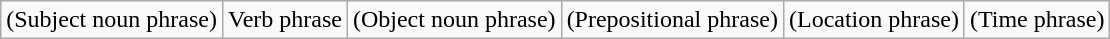<table class="wikitable">
<tr>
<td>(Subject noun phrase)</td>
<td>Verb phrase</td>
<td>(Object noun phrase)</td>
<td>(Prepositional phrase)</td>
<td>(Location phrase)</td>
<td>(Time phrase)</td>
</tr>
</table>
